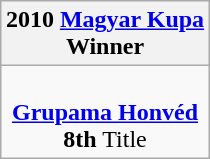<table class=wikitable style="text-align:center; margin:auto">
<tr>
<th>2010 <a href='#'>Magyar Kupa</a><br>Winner</th>
</tr>
<tr>
<td align=center><br><strong><a href='#'>Grupama Honvéd</a></strong><br><strong>8th</strong> Title</td>
</tr>
</table>
